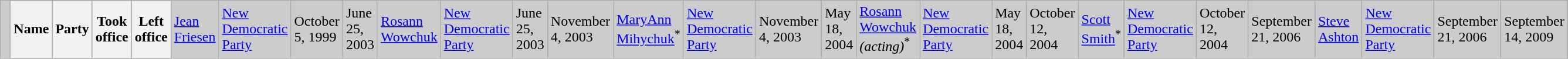<table class="wikitable">
<tr bgcolor="CCCCCC">
<td> </td>
<th width="30%"><strong>Name </strong></th>
<th width="30%"><strong>Party</strong></th>
<th width="20%"><strong>Took office</strong></th>
<th width="20%"><strong>Left office</strong><br></th>
<td><a href='#'>Jean Friesen</a><br></td>
<td><a href='#'>New Democratic Party</a></td>
<td>October 5, 1999</td>
<td>June 25, 2003<br></td>
<td><a href='#'>Rosann Wowchuk</a><br></td>
<td><a href='#'>New Democratic Party</a></td>
<td>June 25, 2003</td>
<td>November 4, 2003<br></td>
<td><a href='#'>MaryAnn Mihychuk</a><sup>*</sup><br></td>
<td><a href='#'>New Democratic Party</a></td>
<td>November 4, 2003</td>
<td>May 18, 2004<br></td>
<td><a href='#'>Rosann Wowchuk</a> <em>(acting)</em><sup>*</sup><br></td>
<td><a href='#'>New Democratic Party</a></td>
<td>May 18, 2004</td>
<td>October 12, 2004<br></td>
<td><a href='#'>Scott Smith</a><sup>*</sup><br></td>
<td><a href='#'>New Democratic Party</a></td>
<td>October 12, 2004</td>
<td>September 21, 2006<br></td>
<td><a href='#'>Steve Ashton</a><br></td>
<td><a href='#'>New Democratic Party</a></td>
<td>September 21, 2006</td>
<td>September 14, 2009</td>
</tr>
</table>
